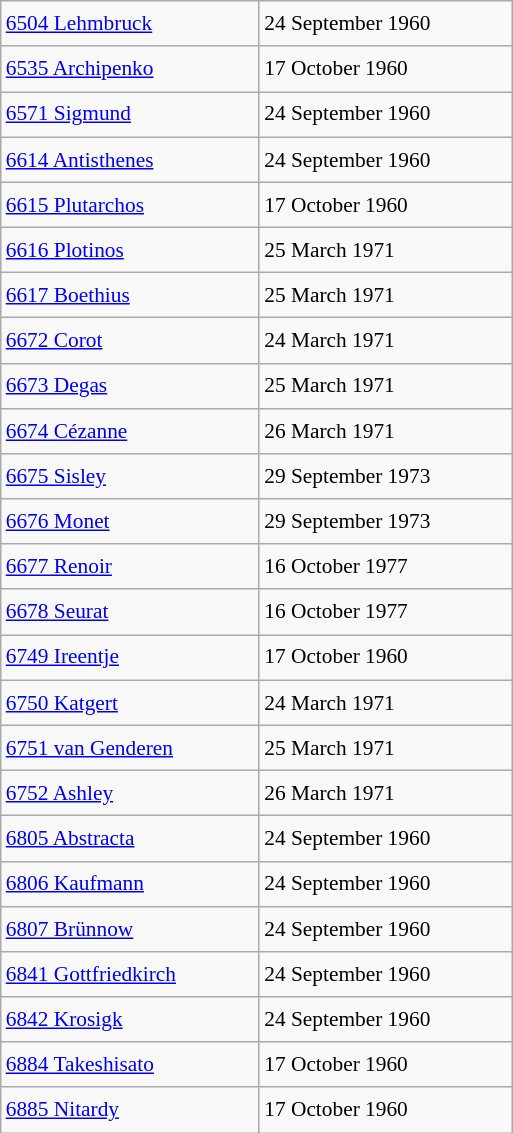<table class="wikitable" style="font-size: 89%; float: left; width: 24em; margin-right: 1em; line-height: 1.65em">
<tr>
<td><a href='#'>6504 Lehmbruck</a></td>
<td>24 September 1960</td>
</tr>
<tr>
<td><a href='#'>6535 Archipenko</a></td>
<td>17 October 1960</td>
</tr>
<tr>
<td><a href='#'>6571 Sigmund</a></td>
<td>24 September 1960</td>
</tr>
<tr>
<td><a href='#'>6614 Antisthenes</a></td>
<td>24 September 1960</td>
</tr>
<tr>
<td><a href='#'>6615 Plutarchos</a></td>
<td>17 October 1960</td>
</tr>
<tr>
<td><a href='#'>6616 Plotinos</a></td>
<td>25 March 1971</td>
</tr>
<tr>
<td><a href='#'>6617 Boethius</a></td>
<td>25 March 1971</td>
</tr>
<tr>
<td><a href='#'>6672 Corot</a></td>
<td>24 March 1971</td>
</tr>
<tr>
<td><a href='#'>6673 Degas</a></td>
<td>25 March 1971</td>
</tr>
<tr>
<td><a href='#'>6674 Cézanne</a></td>
<td>26 March 1971</td>
</tr>
<tr>
<td><a href='#'>6675 Sisley</a></td>
<td>29 September 1973</td>
</tr>
<tr>
<td><a href='#'>6676 Monet</a></td>
<td>29 September 1973</td>
</tr>
<tr>
<td><a href='#'>6677 Renoir</a></td>
<td>16 October 1977</td>
</tr>
<tr>
<td><a href='#'>6678 Seurat</a></td>
<td>16 October 1977</td>
</tr>
<tr>
<td><a href='#'>6749 Ireentje</a></td>
<td>17 October 1960</td>
</tr>
<tr>
<td><a href='#'>6750 Katgert</a></td>
<td>24 March 1971</td>
</tr>
<tr>
<td><a href='#'>6751 van Genderen</a></td>
<td>25 March 1971</td>
</tr>
<tr>
<td><a href='#'>6752 Ashley</a></td>
<td>26 March 1971</td>
</tr>
<tr>
<td><a href='#'>6805 Abstracta</a></td>
<td>24 September 1960</td>
</tr>
<tr>
<td><a href='#'>6806 Kaufmann</a></td>
<td>24 September 1960</td>
</tr>
<tr>
<td><a href='#'>6807 Brünnow</a></td>
<td>24 September 1960</td>
</tr>
<tr>
<td><a href='#'>6841 Gottfriedkirch</a></td>
<td>24 September 1960</td>
</tr>
<tr>
<td><a href='#'>6842 Krosigk</a></td>
<td>24 September 1960</td>
</tr>
<tr>
<td><a href='#'>6884 Takeshisato</a></td>
<td>17 October 1960</td>
</tr>
<tr>
<td><a href='#'>6885 Nitardy</a></td>
<td>17 October 1960</td>
</tr>
</table>
